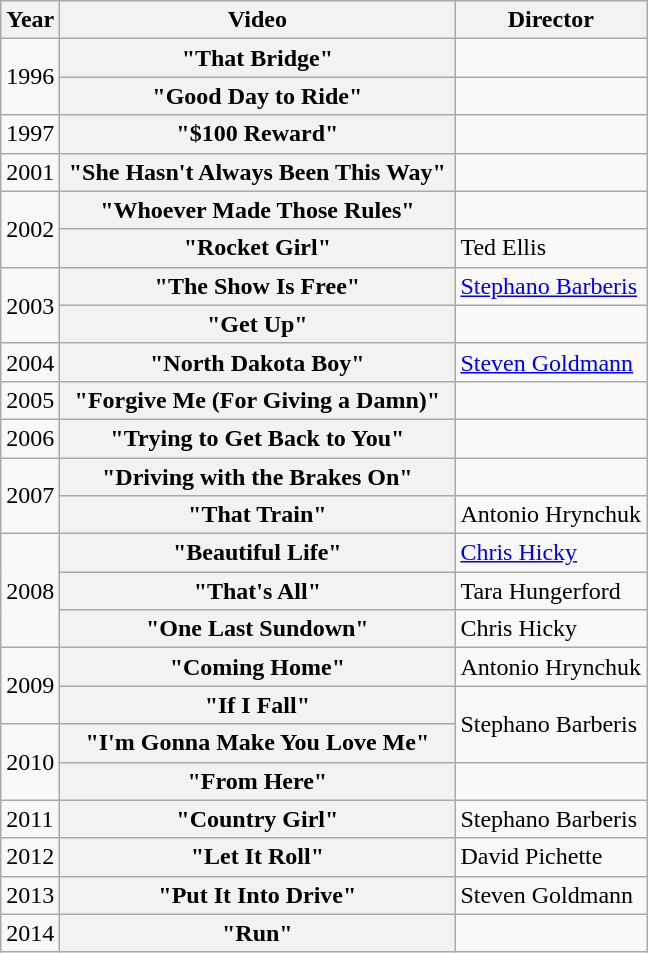<table class="wikitable plainrowheaders">
<tr>
<th>Year</th>
<th style="width:16em;">Video</th>
<th>Director</th>
</tr>
<tr>
<td rowspan="2">1996</td>
<th scope="row">"That Bridge"</th>
<td></td>
</tr>
<tr>
<th scope="row">"Good Day to Ride"</th>
<td></td>
</tr>
<tr>
<td>1997</td>
<th scope="row">"$100 Reward"</th>
<td></td>
</tr>
<tr>
<td>2001</td>
<th scope="row">"She Hasn't Always Been This Way"</th>
<td></td>
</tr>
<tr>
<td rowspan="2">2002</td>
<th scope="row">"Whoever Made Those Rules"</th>
<td></td>
</tr>
<tr>
<th scope="row">"Rocket Girl"</th>
<td>Ted Ellis</td>
</tr>
<tr>
<td rowspan="2">2003</td>
<th scope="row">"The Show Is Free"</th>
<td><a href='#'>Stephano Barberis</a></td>
</tr>
<tr>
<th scope="row">"Get Up"</th>
<td></td>
</tr>
<tr>
<td>2004</td>
<th scope="row">"North Dakota Boy"</th>
<td><a href='#'>Steven Goldmann</a></td>
</tr>
<tr>
<td>2005</td>
<th scope="row">"Forgive Me (For Giving a Damn)"</th>
<td></td>
</tr>
<tr>
<td>2006</td>
<th scope="row">"Trying to Get Back to You"</th>
<td></td>
</tr>
<tr>
<td rowspan="2">2007</td>
<th scope="row">"Driving with the Brakes On"</th>
<td></td>
</tr>
<tr>
<th scope="row">"That Train"</th>
<td>Antonio Hrynchuk</td>
</tr>
<tr>
<td rowspan="3">2008</td>
<th scope="row">"Beautiful Life"</th>
<td><a href='#'>Chris Hicky</a></td>
</tr>
<tr>
<th scope="row">"That's All"</th>
<td>Tara Hungerford</td>
</tr>
<tr>
<th scope="row">"One Last Sundown"</th>
<td>Chris Hicky</td>
</tr>
<tr>
<td rowspan="2">2009</td>
<th scope="row">"Coming Home"</th>
<td>Antonio Hrynchuk</td>
</tr>
<tr>
<th scope="row">"If I Fall"</th>
<td rowspan="2">Stephano Barberis</td>
</tr>
<tr>
<td rowspan="2">2010</td>
<th scope="row">"I'm Gonna Make You Love Me"</th>
</tr>
<tr>
<th scope="row">"From Here"</th>
<td></td>
</tr>
<tr>
<td>2011</td>
<th scope="row">"Country Girl"</th>
<td>Stephano Barberis</td>
</tr>
<tr>
<td>2012</td>
<th scope="row">"Let It Roll"<br></th>
<td>David Pichette</td>
</tr>
<tr>
<td>2013</td>
<th scope="row">"Put It Into Drive"</th>
<td>Steven Goldmann</td>
</tr>
<tr>
<td>2014</td>
<th scope="row">"Run"<br></th>
<td></td>
</tr>
</table>
